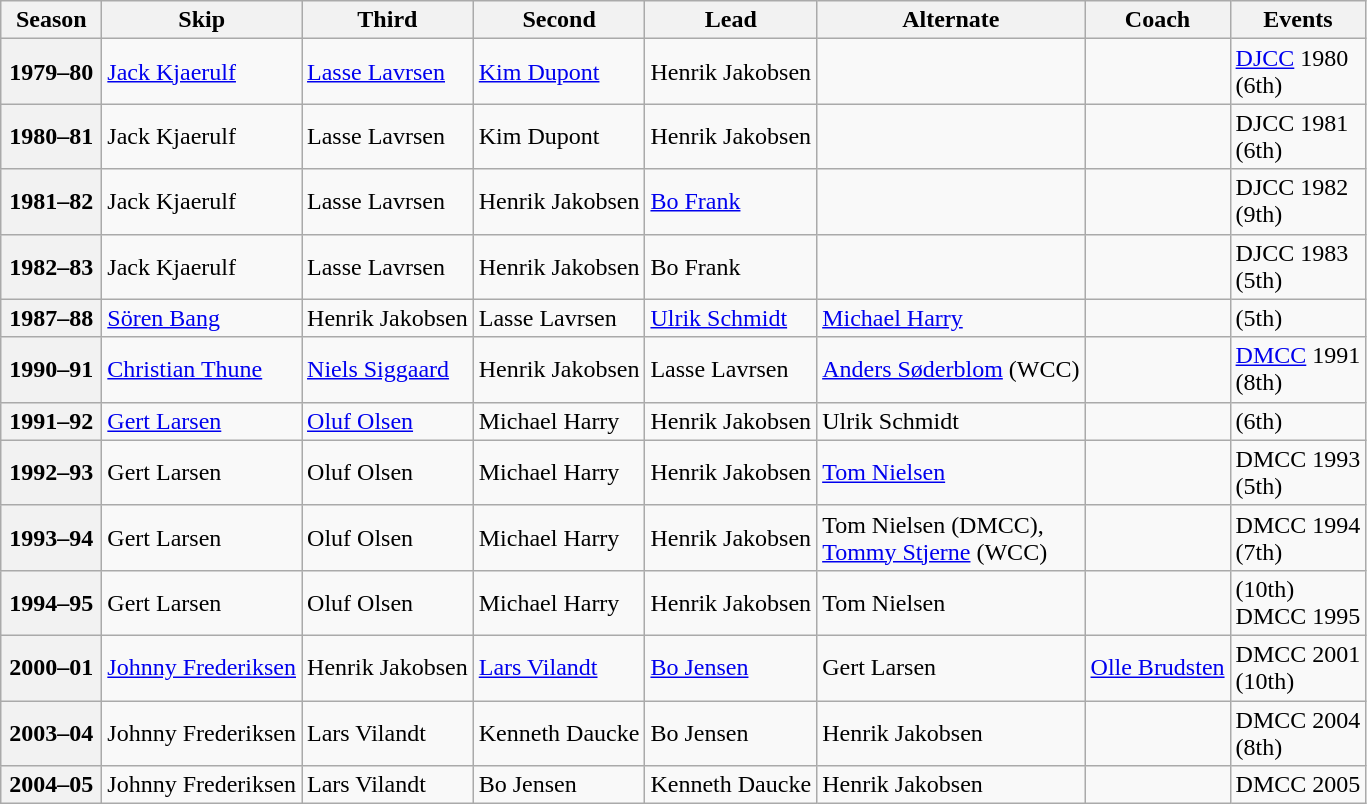<table class="wikitable">
<tr>
<th scope="col" width=60>Season</th>
<th scope="col">Skip</th>
<th scope="col">Third</th>
<th scope="col">Second</th>
<th scope="col">Lead</th>
<th scope="col">Alternate</th>
<th scope="col">Coach</th>
<th scope="col">Events</th>
</tr>
<tr>
<th scope="row">1979–80</th>
<td><a href='#'>Jack Kjaerulf</a></td>
<td><a href='#'>Lasse Lavrsen</a></td>
<td><a href='#'>Kim Dupont</a></td>
<td>Henrik Jakobsen</td>
<td></td>
<td></td>
<td><a href='#'>DJCC</a> 1980 <br> (6th)</td>
</tr>
<tr>
<th scope="row">1980–81</th>
<td>Jack Kjaerulf</td>
<td>Lasse Lavrsen</td>
<td>Kim Dupont</td>
<td>Henrik Jakobsen</td>
<td></td>
<td></td>
<td>DJCC 1981 <br> (6th)</td>
</tr>
<tr>
<th scope="row">1981–82</th>
<td>Jack Kjaerulf</td>
<td>Lasse Lavrsen</td>
<td>Henrik Jakobsen</td>
<td><a href='#'>Bo Frank</a></td>
<td></td>
<td></td>
<td>DJCC 1982 <br> (9th)</td>
</tr>
<tr>
<th scope="row">1982–83</th>
<td>Jack Kjaerulf</td>
<td>Lasse Lavrsen</td>
<td>Henrik Jakobsen</td>
<td>Bo Frank</td>
<td></td>
<td></td>
<td>DJCC 1983 <br> (5th)</td>
</tr>
<tr>
<th scope="row">1987–88</th>
<td><a href='#'>Sören Bang</a></td>
<td>Henrik Jakobsen</td>
<td>Lasse Lavrsen</td>
<td><a href='#'>Ulrik Schmidt</a></td>
<td><a href='#'>Michael Harry</a></td>
<td></td>
<td> (5th)</td>
</tr>
<tr>
<th scope="row">1990–91</th>
<td><a href='#'>Christian Thune</a></td>
<td><a href='#'>Niels Siggaard</a></td>
<td>Henrik Jakobsen</td>
<td>Lasse Lavrsen</td>
<td><a href='#'>Anders Søderblom</a> (WCC)</td>
<td></td>
<td><a href='#'>DMCC</a> 1991 <br> (8th)</td>
</tr>
<tr>
<th scope="row">1991–92</th>
<td><a href='#'>Gert Larsen</a></td>
<td><a href='#'>Oluf Olsen</a></td>
<td>Michael Harry</td>
<td>Henrik Jakobsen</td>
<td>Ulrik Schmidt</td>
<td></td>
<td> (6th)</td>
</tr>
<tr>
<th scope="row">1992–93</th>
<td>Gert Larsen</td>
<td>Oluf Olsen</td>
<td>Michael Harry</td>
<td>Henrik Jakobsen</td>
<td><a href='#'>Tom Nielsen</a></td>
<td></td>
<td>DMCC 1993 <br> (5th)</td>
</tr>
<tr>
<th scope="row">1993–94</th>
<td>Gert Larsen</td>
<td>Oluf Olsen</td>
<td>Michael Harry</td>
<td>Henrik Jakobsen</td>
<td>Tom Nielsen (DMCC),<br><a href='#'>Tommy Stjerne</a> (WCC)</td>
<td></td>
<td>DMCC 1994 <br> (7th)</td>
</tr>
<tr>
<th scope="row">1994–95</th>
<td>Gert Larsen</td>
<td>Oluf Olsen</td>
<td>Michael Harry</td>
<td>Henrik Jakobsen</td>
<td>Tom Nielsen</td>
<td></td>
<td> (10th)<br>DMCC 1995 </td>
</tr>
<tr>
<th scope="row">2000–01</th>
<td><a href='#'>Johnny Frederiksen</a></td>
<td>Henrik Jakobsen</td>
<td><a href='#'>Lars Vilandt</a></td>
<td><a href='#'>Bo Jensen</a></td>
<td>Gert Larsen</td>
<td><a href='#'>Olle Brudsten</a></td>
<td>DMCC 2001 <br> (10th)</td>
</tr>
<tr>
<th scope="row">2003–04</th>
<td>Johnny Frederiksen</td>
<td>Lars Vilandt</td>
<td>Kenneth Daucke</td>
<td>Bo Jensen</td>
<td>Henrik Jakobsen</td>
<td></td>
<td>DMCC 2004 <br> (8th)</td>
</tr>
<tr>
<th scope="row">2004–05</th>
<td>Johnny Frederiksen</td>
<td>Lars Vilandt</td>
<td>Bo Jensen</td>
<td>Kenneth Daucke</td>
<td>Henrik Jakobsen</td>
<td></td>
<td>DMCC 2005 </td>
</tr>
</table>
